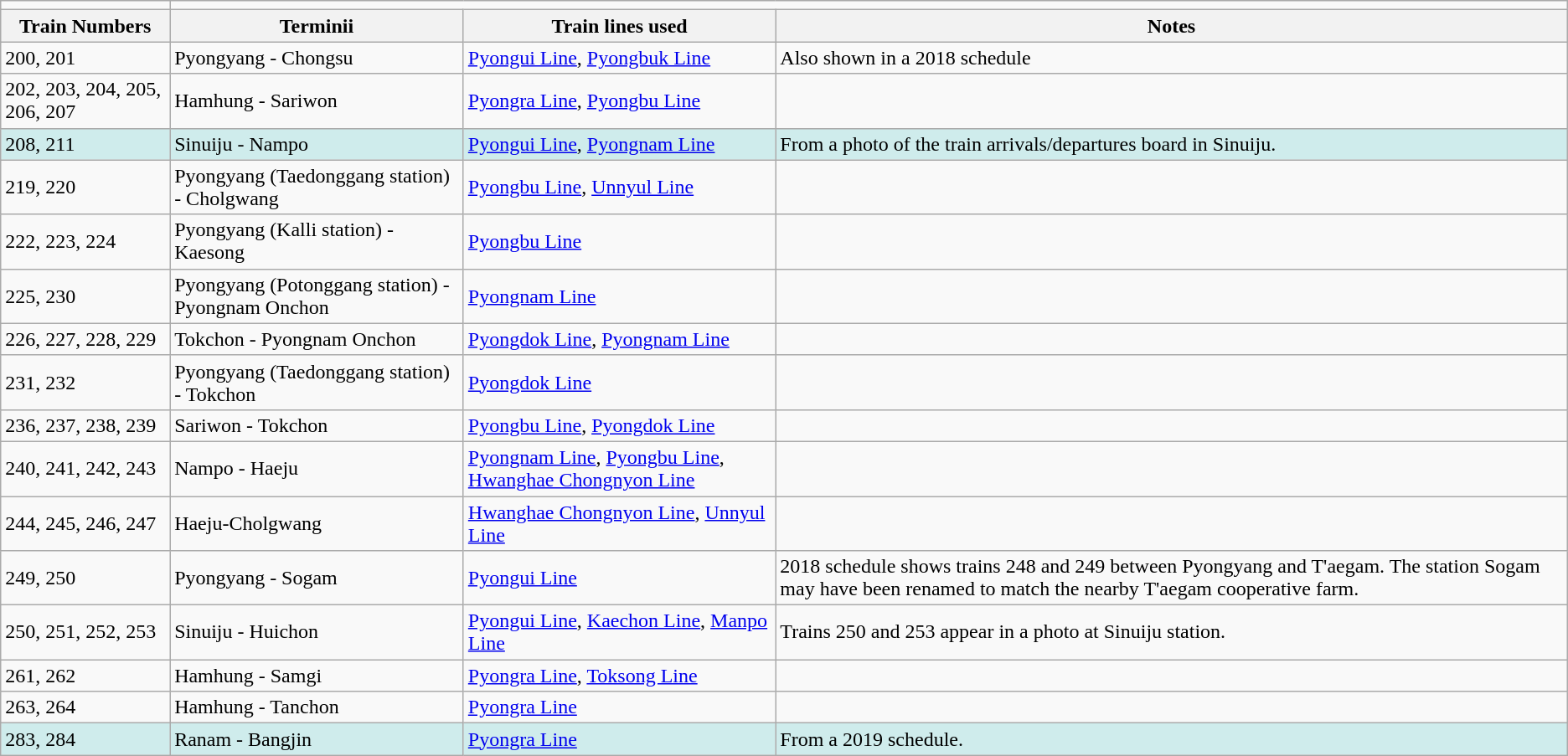<table class="wikitable">
<tr>
<td></td>
</tr>
<tr>
<th>Train Numbers</th>
<th>Terminii</th>
<th>Train lines used</th>
<th>Notes</th>
</tr>
<tr>
<td>200, 201</td>
<td>Pyongyang - Chongsu</td>
<td><a href='#'>Pyongui Line</a>, <a href='#'>Pyongbuk Line</a></td>
<td>Also shown in a 2018 schedule</td>
</tr>
<tr>
<td>202, 203, 204, 205, 206, 207</td>
<td>Hamhung - Sariwon</td>
<td><a href='#'>Pyongra Line</a>, <a href='#'>Pyongbu Line</a></td>
<td></td>
</tr>
<tr style="background:#CFECEC">
<td>208, 211</td>
<td>Sinuiju - Nampo</td>
<td><a href='#'>Pyongui Line</a>, <a href='#'>Pyongnam Line</a></td>
<td>From a photo of the train arrivals/departures board in Sinuiju.</td>
</tr>
<tr>
<td>219, 220</td>
<td>Pyongyang (Taedonggang station) - Cholgwang</td>
<td><a href='#'>Pyongbu Line</a>, <a href='#'>Unnyul Line</a></td>
<td></td>
</tr>
<tr>
<td>222, 223, 224</td>
<td>Pyongyang (Kalli station) - Kaesong</td>
<td><a href='#'>Pyongbu Line</a></td>
<td></td>
</tr>
<tr>
<td>225, 230</td>
<td>Pyongyang (Potonggang station) - Pyongnam Onchon</td>
<td><a href='#'>Pyongnam Line</a></td>
<td></td>
</tr>
<tr>
<td>226, 227, 228, 229</td>
<td>Tokchon - Pyongnam Onchon</td>
<td><a href='#'>Pyongdok Line</a>, <a href='#'>Pyongnam Line</a></td>
<td></td>
</tr>
<tr>
<td>231, 232</td>
<td>Pyongyang (Taedonggang station) - Tokchon</td>
<td><a href='#'>Pyongdok Line</a></td>
<td></td>
</tr>
<tr>
<td>236, 237, 238, 239</td>
<td>Sariwon - Tokchon</td>
<td><a href='#'>Pyongbu Line</a>, <a href='#'>Pyongdok Line</a></td>
<td></td>
</tr>
<tr>
<td>240, 241, 242, 243</td>
<td>Nampo - Haeju</td>
<td><a href='#'>Pyongnam Line</a>, <a href='#'>Pyongbu Line</a>, <a href='#'>Hwanghae Chongnyon Line</a></td>
<td></td>
</tr>
<tr>
<td>244, 245, 246, 247</td>
<td>Haeju-Cholgwang</td>
<td><a href='#'>Hwanghae Chongnyon Line</a>, <a href='#'>Unnyul Line</a></td>
<td></td>
</tr>
<tr>
<td>249, 250</td>
<td>Pyongyang - Sogam</td>
<td><a href='#'>Pyongui Line</a></td>
<td>2018 schedule shows trains 248 and 249 between Pyongyang and T'aegam. The station Sogam may have been renamed to match the nearby T'aegam cooperative farm.</td>
</tr>
<tr>
<td>250, 251, 252, 253</td>
<td>Sinuiju - Huichon</td>
<td><a href='#'>Pyongui Line</a>, <a href='#'>Kaechon Line</a>, <a href='#'>Manpo Line</a></td>
<td>Trains 250 and 253 appear in a photo at Sinuiju station.</td>
</tr>
<tr>
<td>261, 262</td>
<td>Hamhung - Samgi</td>
<td><a href='#'>Pyongra Line</a>, <a href='#'>Toksong Line</a></td>
<td></td>
</tr>
<tr>
<td>263, 264</td>
<td>Hamhung - Tanchon</td>
<td><a href='#'>Pyongra Line</a></td>
<td></td>
</tr>
<tr style="background:#CFECEC">
<td>283, 284</td>
<td>Ranam - Bangjin</td>
<td><a href='#'>Pyongra Line</a></td>
<td>From a 2019 schedule.</td>
</tr>
</table>
